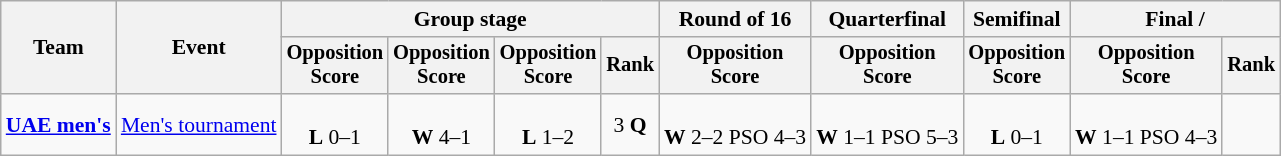<table class=wikitable style=font-size:90%;text-align:center>
<tr>
<th rowspan=2>Team</th>
<th rowspan=2>Event</th>
<th colspan=4>Group stage</th>
<th>Round of 16</th>
<th>Quarterfinal</th>
<th>Semifinal</th>
<th colspan=2>Final / </th>
</tr>
<tr style=font-size:95%>
<th>Opposition<br>Score</th>
<th>Opposition<br>Score</th>
<th>Opposition<br>Score</th>
<th>Rank</th>
<th>Opposition<br>Score</th>
<th>Opposition<br>Score</th>
<th>Opposition<br>Score</th>
<th>Opposition<br>Score</th>
<th>Rank</th>
</tr>
<tr>
<td align=left><strong><a href='#'>UAE men's</a></strong></td>
<td align=left><a href='#'>Men's tournament</a></td>
<td><br><strong>L</strong> 0–1</td>
<td><br><strong>W</strong> 4–1</td>
<td><br><strong>L</strong> 1–2</td>
<td>3 <strong>Q</strong></td>
<td><br><strong>W</strong> 2–2 PSO 4–3</td>
<td><br><strong>W</strong> 1–1 PSO 5–3</td>
<td><br><strong>L</strong> 0–1</td>
<td><br><strong>W</strong> 1–1 PSO 4–3</td>
<td></td>
</tr>
</table>
